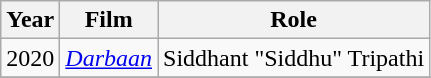<table class = "wikitable sortable">
<tr>
<th>Year</th>
<th>Film</th>
<th>Role</th>
</tr>
<tr>
<td>2020</td>
<td><em><a href='#'>Darbaan</a></em></td>
<td>Siddhant "Siddhu" Tripathi</td>
</tr>
<tr>
</tr>
</table>
